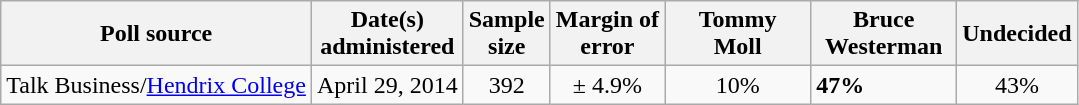<table class="wikitable">
<tr>
<th>Poll source</th>
<th>Date(s)<br>administered</th>
<th>Sample<br>size</th>
<th>Margin of<br>error</th>
<th style="width:90px;">Tommy<br>Moll</th>
<th style="width:90px;">Bruce<br>Westerman</th>
<th>Undecided</th>
</tr>
<tr>
<td>Talk Business/<a href='#'>Hendrix College</a></td>
<td align=center>April 29, 2014</td>
<td align=center>392</td>
<td align=center>± 4.9%</td>
<td align=center>10%</td>
<td><strong>47%</strong></td>
<td align=center>43%</td>
</tr>
</table>
